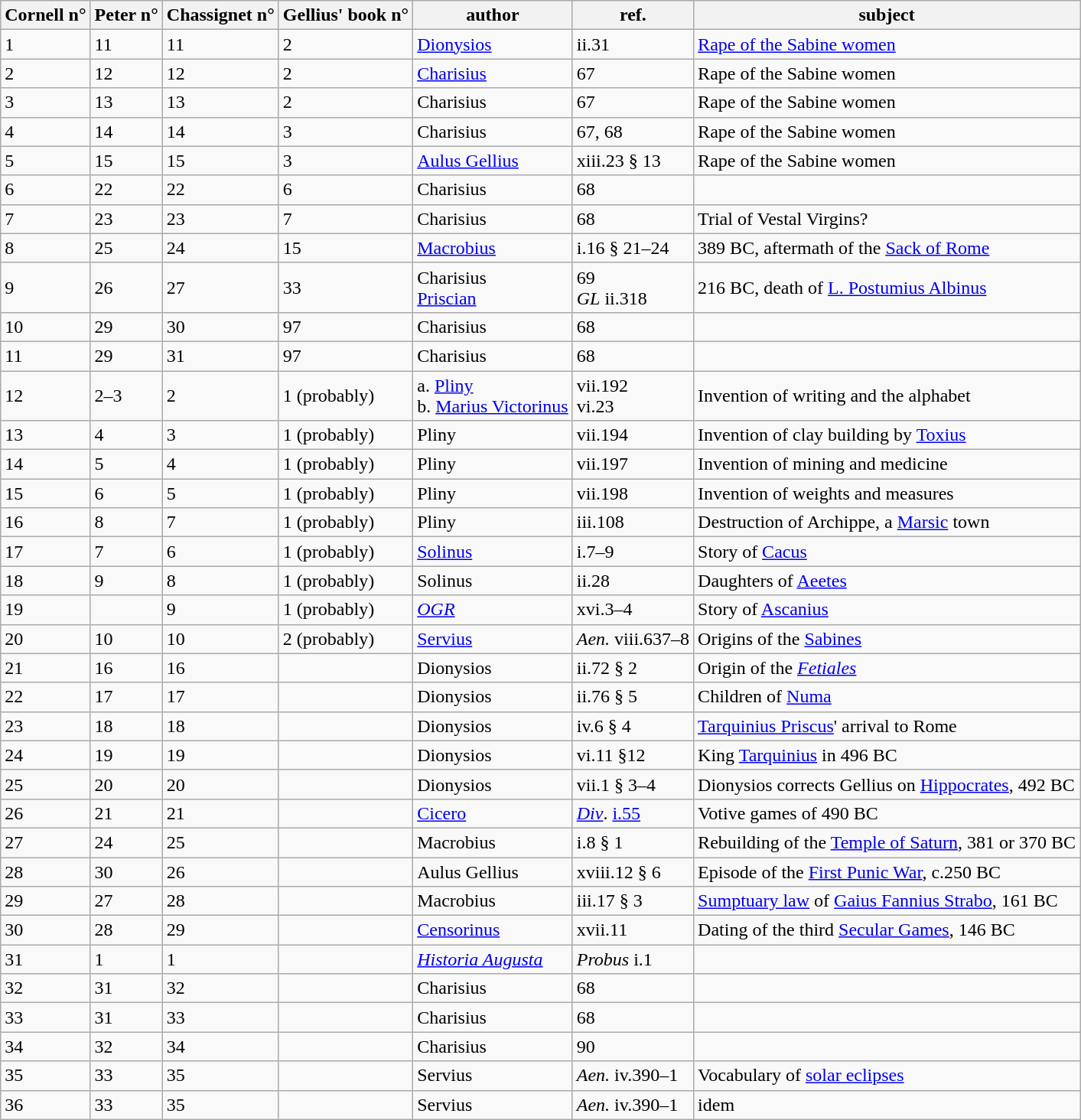<table class="wikitable sortable mw-collapsible">
<tr>
<th>Cornell n°</th>
<th>Peter n°</th>
<th>Chassignet n°</th>
<th>Gellius' book n°</th>
<th>author</th>
<th>ref.</th>
<th>subject</th>
</tr>
<tr>
<td>1</td>
<td>11</td>
<td>11</td>
<td>2</td>
<td><a href='#'>Dionysios</a></td>
<td>ii.31</td>
<td><a href='#'>Rape of the Sabine women</a></td>
</tr>
<tr>
<td>2</td>
<td>12</td>
<td>12</td>
<td>2</td>
<td><a href='#'>Charisius</a></td>
<td>67</td>
<td>Rape of the Sabine women</td>
</tr>
<tr>
<td>3</td>
<td>13</td>
<td>13</td>
<td>2</td>
<td>Charisius</td>
<td>67</td>
<td>Rape of the Sabine women</td>
</tr>
<tr>
<td>4</td>
<td>14</td>
<td>14</td>
<td>3</td>
<td>Charisius</td>
<td>67, 68</td>
<td>Rape of the Sabine women</td>
</tr>
<tr>
<td>5</td>
<td>15</td>
<td>15</td>
<td>3</td>
<td><a href='#'>Aulus Gellius</a></td>
<td>xiii.23 § 13</td>
<td>Rape of the Sabine women</td>
</tr>
<tr>
<td>6</td>
<td>22</td>
<td>22</td>
<td>6</td>
<td>Charisius</td>
<td>68</td>
<td></td>
</tr>
<tr>
<td>7</td>
<td>23</td>
<td>23</td>
<td>7</td>
<td>Charisius</td>
<td>68</td>
<td>Trial of Vestal Virgins?</td>
</tr>
<tr>
<td>8</td>
<td>25</td>
<td>24</td>
<td>15</td>
<td><a href='#'>Macrobius</a></td>
<td>i.16 § 21–24</td>
<td>389 BC, aftermath of the <a href='#'>Sack of Rome</a></td>
</tr>
<tr>
<td>9</td>
<td>26</td>
<td>27</td>
<td>33</td>
<td>Charisius<br><a href='#'>Priscian</a></td>
<td>69<br><em>GL</em> ii.318</td>
<td>216 BC, death of <a href='#'>L. Postumius Albinus</a></td>
</tr>
<tr>
<td>10</td>
<td>29</td>
<td>30</td>
<td>97</td>
<td>Charisius</td>
<td>68</td>
<td></td>
</tr>
<tr>
<td>11</td>
<td>29</td>
<td>31</td>
<td>97</td>
<td>Charisius</td>
<td>68</td>
<td></td>
</tr>
<tr>
<td>12</td>
<td>2–3</td>
<td>2</td>
<td>1 (probably)</td>
<td>a. <a href='#'>Pliny</a><br>b. <a href='#'>Marius Victorinus</a></td>
<td>vii.192<br>vi.23</td>
<td>Invention of writing and the alphabet</td>
</tr>
<tr>
<td>13</td>
<td>4</td>
<td>3</td>
<td>1 (probably)</td>
<td>Pliny</td>
<td>vii.194</td>
<td>Invention of clay building by <a href='#'>Toxius</a></td>
</tr>
<tr>
<td>14</td>
<td>5</td>
<td>4</td>
<td>1 (probably)</td>
<td>Pliny</td>
<td>vii.197</td>
<td>Invention of mining and medicine</td>
</tr>
<tr>
<td>15</td>
<td>6</td>
<td>5</td>
<td>1 (probably)</td>
<td>Pliny</td>
<td>vii.198</td>
<td>Invention of weights and measures</td>
</tr>
<tr>
<td>16</td>
<td>8</td>
<td>7</td>
<td>1 (probably)</td>
<td>Pliny</td>
<td>iii.108</td>
<td>Destruction of Archippe, a <a href='#'>Marsic</a> town</td>
</tr>
<tr>
<td>17</td>
<td>7</td>
<td>6</td>
<td>1 (probably)</td>
<td><a href='#'>Solinus</a></td>
<td>i.7–9</td>
<td>Story of <a href='#'>Cacus</a></td>
</tr>
<tr>
<td>18</td>
<td>9</td>
<td>8</td>
<td>1 (probably)</td>
<td>Solinus</td>
<td>ii.28</td>
<td>Daughters of <a href='#'>Aeetes</a></td>
</tr>
<tr>
<td>19</td>
<td></td>
<td>9</td>
<td>1 (probably)</td>
<td><a href='#'><em>OGR</em></a></td>
<td>xvi.3–4</td>
<td>Story of <a href='#'>Ascanius</a></td>
</tr>
<tr>
<td>20</td>
<td>10</td>
<td>10</td>
<td>2 (probably)</td>
<td><a href='#'>Servius</a></td>
<td><em>Aen.</em> viii.637–8</td>
<td>Origins of the <a href='#'>Sabines</a></td>
</tr>
<tr>
<td>21</td>
<td>16</td>
<td>16</td>
<td></td>
<td>Dionysios</td>
<td>ii.72 § 2</td>
<td>Origin of the <em><a href='#'>Fetiales</a></em></td>
</tr>
<tr>
<td>22</td>
<td>17</td>
<td>17</td>
<td></td>
<td>Dionysios</td>
<td>ii.76 § 5</td>
<td>Children of <a href='#'>Numa</a></td>
</tr>
<tr>
<td>23</td>
<td>18</td>
<td>18</td>
<td></td>
<td>Dionysios</td>
<td>iv.6 § 4</td>
<td><a href='#'>Tarquinius Priscus</a>' arrival to Rome</td>
</tr>
<tr>
<td>24</td>
<td>19</td>
<td>19</td>
<td></td>
<td>Dionysios</td>
<td>vi.11 §12</td>
<td>King <a href='#'>Tarquinius</a> in 496 BC</td>
</tr>
<tr>
<td>25</td>
<td>20</td>
<td>20</td>
<td></td>
<td>Dionysios</td>
<td>vii.1 § 3–4</td>
<td>Dionysios corrects Gellius on <a href='#'>Hippocrates</a>, 492 BC</td>
</tr>
<tr>
<td>26</td>
<td>21</td>
<td>21</td>
<td></td>
<td><a href='#'>Cicero</a></td>
<td><em><a href='#'>Div</a></em>. <a href='#'>i.55</a></td>
<td>Votive games of 490 BC</td>
</tr>
<tr>
<td>27</td>
<td>24</td>
<td>25</td>
<td></td>
<td>Macrobius</td>
<td>i.8 § 1</td>
<td>Rebuilding of the <a href='#'>Temple of Saturn</a>, 381 or 370 BC</td>
</tr>
<tr>
<td>28</td>
<td>30</td>
<td>26</td>
<td></td>
<td>Aulus Gellius</td>
<td>xviii.12 § 6</td>
<td>Episode of the <a href='#'>First Punic War</a>, c.250 BC</td>
</tr>
<tr>
<td>29</td>
<td>27</td>
<td>28</td>
<td></td>
<td>Macrobius</td>
<td>iii.17 § 3</td>
<td><a href='#'>Sumptuary law</a> of <a href='#'>Gaius Fannius Strabo</a>, 161 BC</td>
</tr>
<tr>
<td>30</td>
<td>28</td>
<td>29</td>
<td></td>
<td><a href='#'>Censorinus</a></td>
<td>xvii.11</td>
<td>Dating of the third <a href='#'>Secular Games</a>, 146 BC</td>
</tr>
<tr>
<td>31</td>
<td>1</td>
<td>1</td>
<td></td>
<td><em><a href='#'>Historia Augusta</a></em></td>
<td><em>Probus</em> i.1</td>
<td></td>
</tr>
<tr>
<td>32</td>
<td>31</td>
<td>32</td>
<td></td>
<td>Charisius</td>
<td>68</td>
<td></td>
</tr>
<tr>
<td>33</td>
<td>31</td>
<td>33</td>
<td></td>
<td>Charisius</td>
<td>68</td>
<td></td>
</tr>
<tr>
<td>34</td>
<td>32</td>
<td>34</td>
<td></td>
<td>Charisius</td>
<td>90</td>
<td></td>
</tr>
<tr>
<td>35</td>
<td>33</td>
<td>35</td>
<td></td>
<td>Servius</td>
<td><em>Aen.</em> iv.390–1</td>
<td>Vocabulary of <a href='#'>solar eclipses</a></td>
</tr>
<tr>
<td>36</td>
<td>33</td>
<td>35</td>
<td></td>
<td>Servius</td>
<td><em>Aen.</em> iv.390–1</td>
<td>idem</td>
</tr>
</table>
